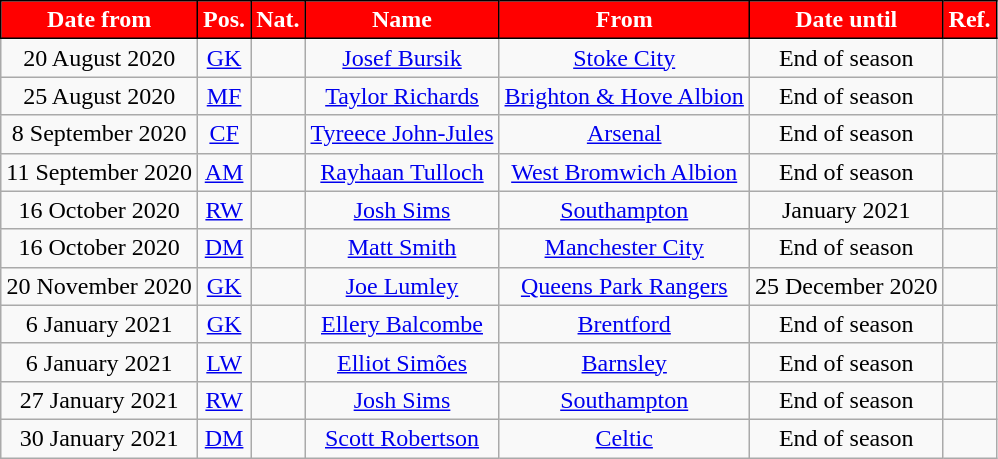<table class="wikitable" style="text-align:center;">
<tr>
<th style="background:red;border:1px solid black;color:white;">Date from</th>
<th style="background:red;border:1px solid black;color:white;">Pos.</th>
<th style="background:red;border:1px solid black;color:white;">Nat.</th>
<th style="background:red;border:1px solid black;color:white;">Name</th>
<th style="background:red;border:1px solid black;color:white;">From</th>
<th style="background:red;border:1px solid black;color:white;">Date until</th>
<th style="background:red;border:1px solid black;color:white;">Ref.</th>
</tr>
<tr>
<td>20 August 2020</td>
<td><a href='#'>GK</a></td>
<td></td>
<td><a href='#'>Josef Bursik</a></td>
<td> <a href='#'>Stoke City</a></td>
<td>End of season</td>
<td></td>
</tr>
<tr>
<td>25 August 2020</td>
<td><a href='#'>MF</a></td>
<td></td>
<td><a href='#'>Taylor Richards</a></td>
<td> <a href='#'>Brighton & Hove Albion</a></td>
<td>End of season</td>
<td></td>
</tr>
<tr>
<td>8 September 2020</td>
<td><a href='#'>CF</a></td>
<td></td>
<td><a href='#'>Tyreece John-Jules</a></td>
<td> <a href='#'>Arsenal</a></td>
<td>End of season</td>
<td></td>
</tr>
<tr>
<td>11 September 2020</td>
<td><a href='#'>AM</a></td>
<td></td>
<td><a href='#'>Rayhaan Tulloch</a></td>
<td> <a href='#'>West Bromwich Albion</a></td>
<td>End of season</td>
<td></td>
</tr>
<tr>
<td>16 October 2020</td>
<td><a href='#'>RW</a></td>
<td></td>
<td><a href='#'>Josh Sims</a></td>
<td> <a href='#'>Southampton</a></td>
<td>January 2021</td>
<td></td>
</tr>
<tr>
<td>16 October 2020</td>
<td><a href='#'>DM</a></td>
<td></td>
<td><a href='#'>Matt Smith</a></td>
<td> <a href='#'>Manchester City</a></td>
<td>End of season</td>
<td></td>
</tr>
<tr>
<td>20 November 2020</td>
<td><a href='#'>GK</a></td>
<td></td>
<td><a href='#'>Joe Lumley</a></td>
<td> <a href='#'>Queens Park Rangers</a></td>
<td>25 December 2020</td>
<td></td>
</tr>
<tr>
<td>6 January 2021</td>
<td><a href='#'>GK</a></td>
<td></td>
<td><a href='#'>Ellery Balcombe</a></td>
<td> <a href='#'>Brentford</a></td>
<td>End of season</td>
<td></td>
</tr>
<tr>
<td>6 January 2021</td>
<td><a href='#'>LW</a></td>
<td></td>
<td><a href='#'>Elliot Simões</a></td>
<td> <a href='#'>Barnsley</a></td>
<td>End of season</td>
<td></td>
</tr>
<tr>
<td>27 January 2021</td>
<td><a href='#'>RW</a></td>
<td></td>
<td><a href='#'>Josh Sims</a></td>
<td> <a href='#'>Southampton</a></td>
<td>End of season</td>
<td></td>
</tr>
<tr>
<td>30 January 2021</td>
<td><a href='#'>DM</a></td>
<td></td>
<td><a href='#'>Scott Robertson</a></td>
<td> <a href='#'>Celtic</a></td>
<td>End of season</td>
<td></td>
</tr>
</table>
